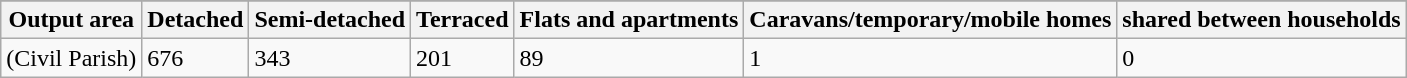<table class="wikitable">
<tr>
</tr>
<tr>
<th>Output area</th>
<th>Detached</th>
<th>Semi-detached</th>
<th>Terraced</th>
<th>Flats and apartments</th>
<th>Caravans/temporary/mobile homes</th>
<th>shared between households</th>
</tr>
<tr>
<td>(Civil Parish)</td>
<td>676</td>
<td>343</td>
<td>201</td>
<td>89</td>
<td>1</td>
<td>0</td>
</tr>
</table>
